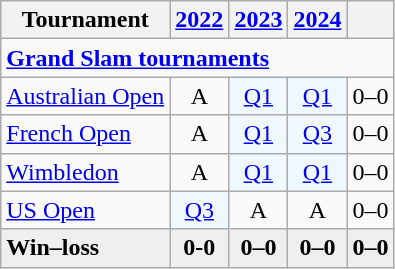<table class="wikitable" style=text-align:center>
<tr>
<th>Tournament</th>
<th><a href='#'>2022</a></th>
<th><a href='#'>2023</a></th>
<th><a href='#'>2024</a></th>
<th></th>
</tr>
<tr>
<td colspan="10" align="left"><strong><a href='#'>Grand Slam tournaments</a></strong></td>
</tr>
<tr>
<td align=left><a href='#'>Australian Open</a></td>
<td>A</td>
<td bgcolor=f0f8ff><a href='#'>Q1</a></td>
<td bgcolor=f0f8ff><a href='#'>Q1</a></td>
<td>0–0</td>
</tr>
<tr>
<td align=left><a href='#'>French Open</a></td>
<td>A</td>
<td bgcolor=f0f8ff><a href='#'>Q1</a></td>
<td bgcolor=f0f8ff><a href='#'>Q3</a></td>
<td>0–0</td>
</tr>
<tr>
<td align=left><a href='#'>Wimbledon</a></td>
<td>A</td>
<td bgcolor=f0f8ff><a href='#'>Q1</a></td>
<td bgcolor=f0f8ff><a href='#'>Q1</a></td>
<td>0–0</td>
</tr>
<tr>
<td align=left><a href='#'>US Open</a></td>
<td bgcolor=f0f8ff><a href='#'>Q3</a></td>
<td>A</td>
<td>A</td>
<td>0–0</td>
</tr>
<tr style=background:#efefef;font-weight:bold>
<td align=left>Win–loss</td>
<td>0-0</td>
<td>0–0</td>
<td>0–0</td>
<td>0–0</td>
</tr>
</table>
